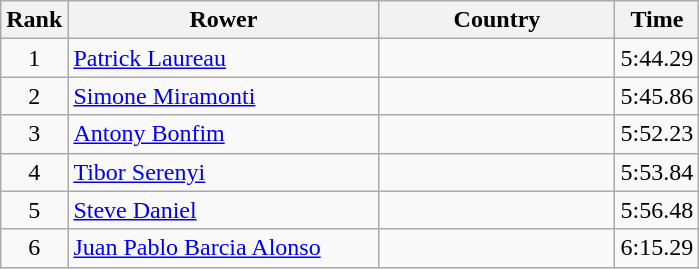<table class="wikitable" style="text-align:center">
<tr>
<th>Rank</th>
<th width=200>Rower</th>
<th width=150>Country</th>
<th width=5em>Time</th>
</tr>
<tr>
<td>1</td>
<td align=left><a href='#'>Patrick Laureau</a></td>
<td align=left></td>
<td>5:44.29</td>
</tr>
<tr>
<td>2</td>
<td align=left><a href='#'>Simone Miramonti</a></td>
<td align=left></td>
<td>5:45.86</td>
</tr>
<tr>
<td>3</td>
<td align=left><a href='#'>Antony Bonfim</a></td>
<td align=left></td>
<td>5:52.23</td>
</tr>
<tr>
<td>4</td>
<td align=left><a href='#'>Tibor Serenyi</a></td>
<td align=left></td>
<td>5:53.84</td>
</tr>
<tr>
<td>5</td>
<td align=left><a href='#'>Steve Daniel</a></td>
<td align=left></td>
<td>5:56.48</td>
</tr>
<tr>
<td>6</td>
<td align=left><a href='#'>Juan Pablo Barcia Alonso</a></td>
<td align=left></td>
<td>6:15.29</td>
</tr>
</table>
